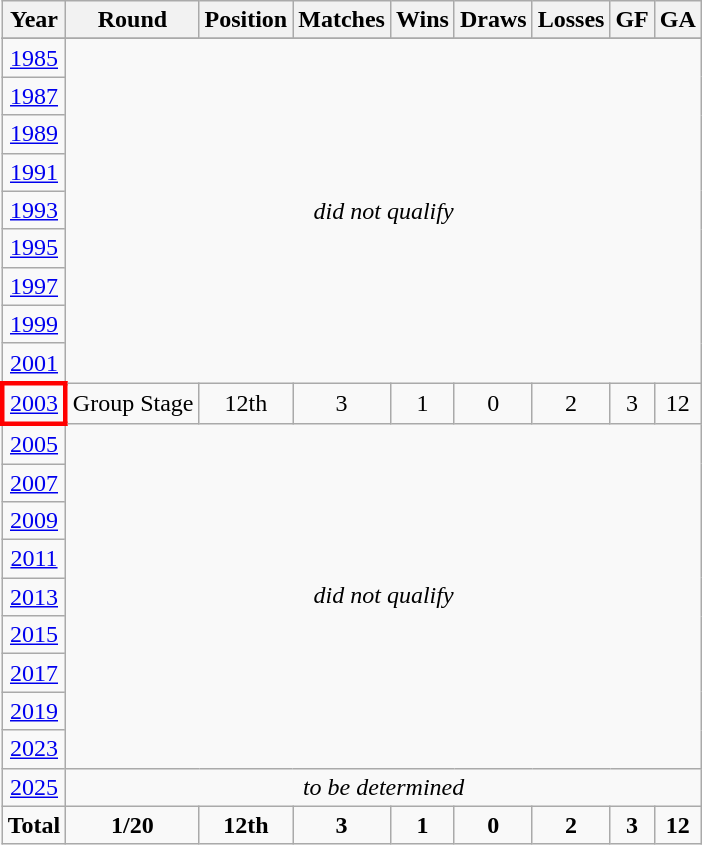<table class=wikitable style="text-align: center;">
<tr>
<th>Year</th>
<th>Round</th>
<th>Position</th>
<th>Matches</th>
<th>Wins</th>
<th>Draws</th>
<th>Losses</th>
<th>GF</th>
<th>GA</th>
</tr>
<tr>
</tr>
<tr>
<td> <a href='#'>1985</a></td>
<td colspan=8 rowspan=9><em>did not qualify</em></td>
</tr>
<tr>
<td> <a href='#'>1987</a></td>
</tr>
<tr>
<td> <a href='#'>1989</a></td>
</tr>
<tr>
<td> <a href='#'>1991</a></td>
</tr>
<tr>
<td> <a href='#'>1993</a></td>
</tr>
<tr>
<td> <a href='#'>1995</a></td>
</tr>
<tr>
<td> <a href='#'>1997</a></td>
</tr>
<tr>
<td> <a href='#'>1999</a></td>
</tr>
<tr>
<td> <a href='#'>2001</a></td>
</tr>
<tr>
<td style="border: 3px solid red"> <a href='#'>2003</a></td>
<td>Group Stage</td>
<td>12th</td>
<td>3</td>
<td>1</td>
<td>0</td>
<td>2</td>
<td>3</td>
<td>12</td>
</tr>
<tr>
<td> <a href='#'>2005</a></td>
<td colspan=8 rowspan=9><em>did not qualify</em></td>
</tr>
<tr>
<td> <a href='#'>2007</a></td>
</tr>
<tr>
<td> <a href='#'>2009</a></td>
</tr>
<tr>
<td> <a href='#'>2011</a></td>
</tr>
<tr>
<td> <a href='#'>2013</a></td>
</tr>
<tr>
<td> <a href='#'>2015</a></td>
</tr>
<tr>
<td> <a href='#'>2017</a></td>
</tr>
<tr>
<td> <a href='#'>2019</a></td>
</tr>
<tr>
<td> <a href='#'>2023</a></td>
</tr>
<tr>
<td> <a href='#'>2025</a></td>
<td colspan=8><em>to be determined</em></td>
</tr>
<tr>
<td><strong>Total</strong></td>
<td><strong>1/20</strong></td>
<td><strong>12th</strong></td>
<td><strong>3</strong></td>
<td><strong>1</strong></td>
<td><strong>0</strong></td>
<td><strong>2</strong></td>
<td><strong>3</strong></td>
<td><strong>12</strong></td>
</tr>
</table>
